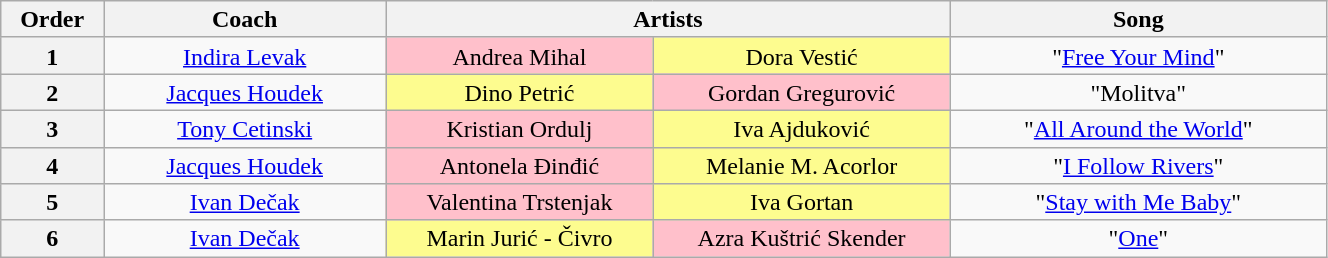<table class="wikitable" style="text-align:center; line-height:17px; width:70%;">
<tr>
<th width="05%">Order</th>
<th width="15%">Coach</th>
<th colspan="2" width="30%">Artists</th>
<th width="20%">Song</th>
</tr>
<tr>
<th scope="col">1</th>
<td><a href='#'>Indira Levak</a></td>
<td style="background:pink">Andrea Mihal</td>
<td style="background:#fdfc8f">Dora Vestić</td>
<td>"<a href='#'>Free Your Mind</a>"</td>
</tr>
<tr>
<th scope="col">2</th>
<td><a href='#'>Jacques Houdek</a></td>
<td style="background:#fdfc8f">Dino Petrić</td>
<td style="background:pink">Gordan Gregurović</td>
<td>"Molitva"</td>
</tr>
<tr>
<th scope="col">3</th>
<td><a href='#'>Tony Cetinski</a></td>
<td style="background:pink">Kristian Ordulj</td>
<td style="background:#fdfc8f">Iva Ajduković</td>
<td>"<a href='#'>All Around the World</a>"</td>
</tr>
<tr>
<th scope="col">4</th>
<td><a href='#'>Jacques Houdek</a></td>
<td style="background:pink">Antonela Đinđić</td>
<td style="background:#fdfc8f">Melanie M. Acorlor</td>
<td>"<a href='#'>I Follow Rivers</a>"</td>
</tr>
<tr>
<th scope="col">5</th>
<td><a href='#'>Ivan Dečak</a></td>
<td style="background:pink">Valentina Trstenjak</td>
<td style="background:#fdfc8f">Iva Gortan</td>
<td>"<a href='#'>Stay with Me Baby</a>"</td>
</tr>
<tr>
<th scope="col">6</th>
<td><a href='#'>Ivan Dečak</a></td>
<td style="background:#fdfc8f">Marin Jurić - Čivro</td>
<td style="background:pink">Azra Kuštrić Skender</td>
<td>"<a href='#'>One</a>"</td>
</tr>
</table>
